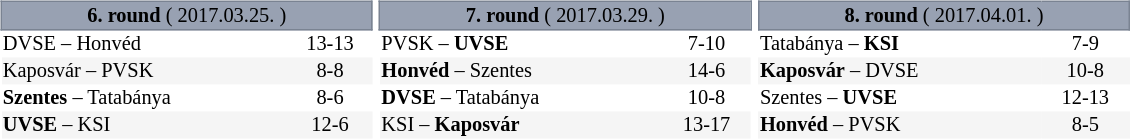<table table width=100%>
<tr>
<td width=20% valign="top"><br><table border=0 cellspacing=0 cellpadding=1em style="font-size: 85%; border-collapse: collapse;" width=100%>
<tr>
<td colspan=5 bgcolor=#98A1B2 style="border:1px solid #7A8392; text-align: center;"><span><strong>6. round</strong> ( 2017.03.25. )</span></td>
</tr>
<tr align=left bgcolor=#FFFFFF>
<td>DVSE – Honvéd</td>
<td align=center>13-13</td>
</tr>
<tr align=left bgcolor=#f5f5f5>
<td>Kaposvár – PVSK</td>
<td align=center>8-8</td>
</tr>
<tr align=left bgcolor=#FFFFFF>
<td><strong>Szentes</strong> – Tatabánya</td>
<td align=center>8-6</td>
</tr>
<tr align=left bgcolor=#f5f5f5>
<td><strong>UVSE</strong> – KSI</td>
<td align=center>12-6</td>
</tr>
</table>
</td>
<td width=20% valign="top"><br><table border=0 cellspacing=0 cellpadding=1em style="font-size: 85%; border-collapse: collapse;" width=100%>
<tr>
<td colspan=5 bgcolor=#98A1B2 style="border:1px solid #7A8392; text-align: center;"><span><strong>7. round</strong> ( 2017.03.29. )</span></td>
</tr>
<tr align=left bgcolor=#FFFFFF>
<td>PVSK – <strong>UVSE</strong></td>
<td align=center>7-10</td>
</tr>
<tr align=left bgcolor=#f5f5f5>
<td><strong>Honvéd</strong> – Szentes</td>
<td align=center>14-6</td>
</tr>
<tr align=left bgcolor=#FFFFFF>
<td><strong>DVSE</strong> – Tatabánya</td>
<td align=center>10-8</td>
</tr>
<tr align=left bgcolor=#f5f5f5>
<td>KSI – <strong>Kaposvár</strong></td>
<td align=center>13-17</td>
</tr>
</table>
</td>
<td width=20% valign="top"><br><table border=0 cellspacing=0 cellpadding=1em style="font-size: 85%; border-collapse: collapse;" width=100%>
<tr>
<td colspan=5 bgcolor=#98A1B2 style="border:1px solid #7A8392; text-align: center;"><span><strong>8. round</strong> ( 2017.04.01. )</span></td>
</tr>
<tr align=left bgcolor=#FFFFFF>
<td>Tatabánya – <strong>KSI</strong></td>
<td align=center>7-9</td>
</tr>
<tr align=left bgcolor=#f5f5f5>
<td><strong>Kaposvár</strong> – DVSE</td>
<td align=center>10-8</td>
</tr>
<tr align=left bgcolor=#FFFFFF>
<td>Szentes – <strong>UVSE</strong></td>
<td align=center>12-13</td>
</tr>
<tr align=left bgcolor=#f5f5f5>
<td><strong>Honvéd</strong> – PVSK</td>
<td align=center>8-5</td>
</tr>
</table>
</td>
<td width=20% valign="top"></td>
<td width=20% valign="top"></td>
</tr>
</table>
